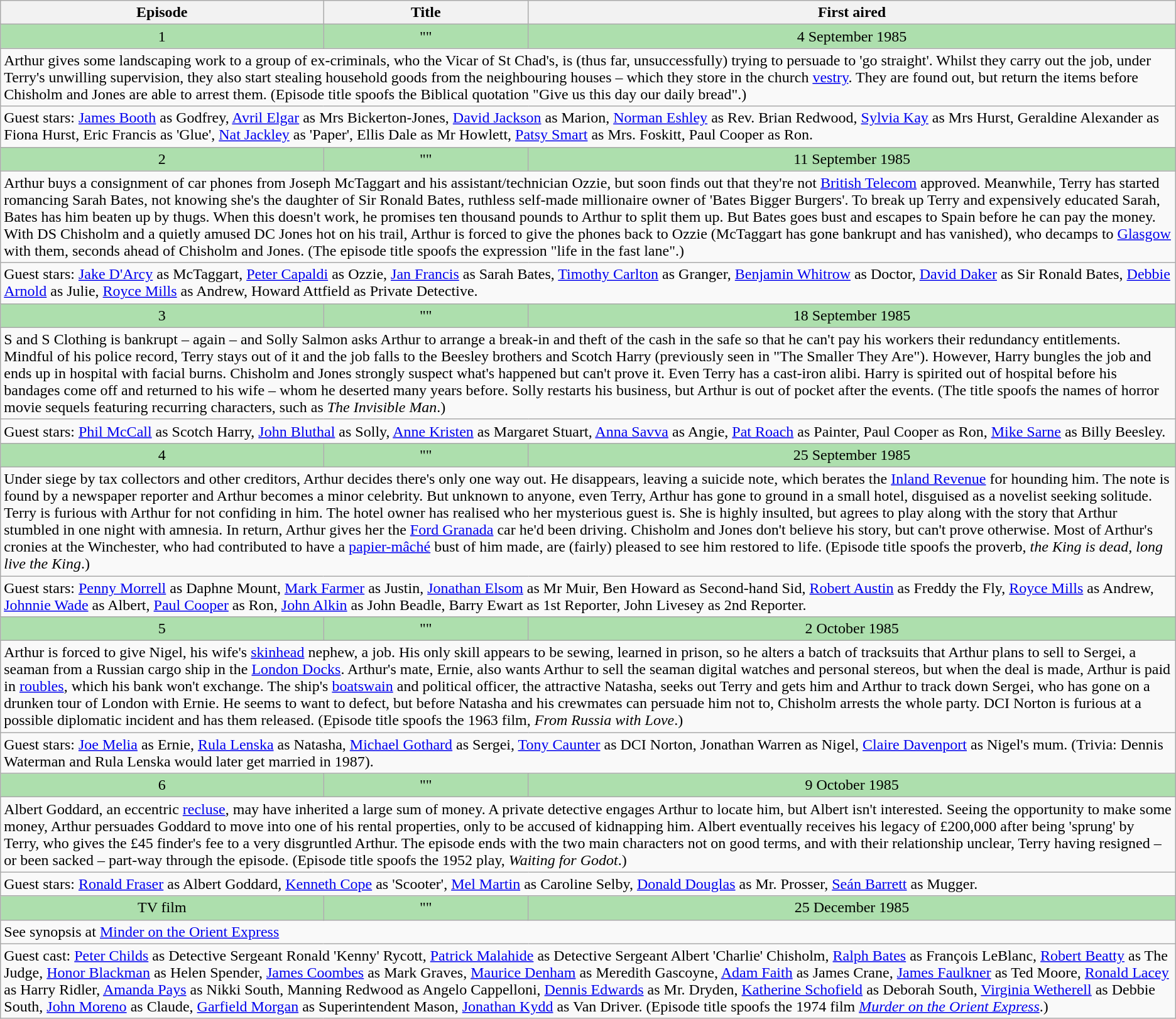<table class="wikitable">
<tr>
<th>Episode</th>
<th>Title</th>
<th>First aired</th>
</tr>
<tr style="text-align:center; background:#addfad;">
<td>1</td>
<td>""</td>
<td>4 September 1985</td>
</tr>
<tr>
<td colspan="3">Arthur gives some landscaping work to a group of ex-criminals, who the Vicar of St Chad's, is (thus far, unsuccessfully) trying to persuade to 'go straight'. Whilst they carry out the job, under Terry's unwilling supervision, they also start stealing household goods from the neighbouring houses – which they store in the church <a href='#'>vestry</a>. They are found out, but return the items before Chisholm and Jones are able to arrest them. (Episode title spoofs the Biblical quotation "Give us this day our daily bread".)</td>
</tr>
<tr>
<td colspan="3">Guest stars: <a href='#'>James Booth</a> as Godfrey, <a href='#'>Avril Elgar</a> as Mrs Bickerton-Jones, <a href='#'>David Jackson</a> as Marion, <a href='#'>Norman Eshley</a> as Rev. Brian Redwood, <a href='#'>Sylvia Kay</a> as Mrs Hurst, Geraldine Alexander as Fiona Hurst, Eric Francis as 'Glue', <a href='#'>Nat Jackley</a> as 'Paper', Ellis Dale as Mr Howlett, <a href='#'>Patsy Smart</a> as Mrs. Foskitt, Paul Cooper as Ron.</td>
</tr>
<tr style="text-align:center; background:#addfad;">
<td>2</td>
<td>""</td>
<td>11 September 1985</td>
</tr>
<tr>
<td colspan="3">Arthur buys a consignment of car phones from Joseph McTaggart and his assistant/technician Ozzie, but soon finds out that they're not <a href='#'>British Telecom</a> approved. Meanwhile, Terry has started romancing Sarah Bates, not knowing she's the daughter of Sir Ronald Bates, ruthless self-made millionaire owner of 'Bates Bigger Burgers'. To break up Terry and expensively educated Sarah, Bates has him beaten up by thugs. When this doesn't work, he promises ten thousand pounds to Arthur to split them up. But Bates goes bust and escapes to Spain before he can pay the money. With DS Chisholm and a quietly amused DC Jones hot on his trail, Arthur is forced to give the phones back to Ozzie (McTaggart has gone bankrupt and has vanished), who decamps to <a href='#'>Glasgow</a> with them, seconds ahead of Chisholm and Jones. (The episode title spoofs the expression "life in the fast lane".)</td>
</tr>
<tr>
<td colspan="3">Guest stars: <a href='#'>Jake D'Arcy</a> as McTaggart, <a href='#'>Peter Capaldi</a> as Ozzie, <a href='#'>Jan Francis</a> as Sarah Bates, <a href='#'>Timothy Carlton</a> as Granger, <a href='#'>Benjamin Whitrow</a> as Doctor, <a href='#'>David Daker</a> as Sir Ronald Bates, <a href='#'>Debbie Arnold</a> as Julie, <a href='#'>Royce Mills</a> as Andrew, Howard Attfield as Private Detective.</td>
</tr>
<tr style="text-align:center; background:#addfad;">
<td>3</td>
<td>""</td>
<td>18 September 1985</td>
</tr>
<tr>
<td colspan="3">S and S Clothing is bankrupt – again – and Solly Salmon asks Arthur to arrange a break-in and theft of the cash in the safe so that he can't pay his workers their redundancy entitlements. Mindful of his police record, Terry stays out of it and the job falls to the Beesley brothers and Scotch Harry (previously seen in "The Smaller They Are"). However, Harry bungles the job and ends up in hospital with facial burns. Chisholm and Jones strongly suspect what's happened but can't prove it. Even Terry has a cast-iron alibi. Harry is spirited out of hospital before his bandages come off and returned to his wife – whom he deserted many years before. Solly restarts his business, but Arthur is out of pocket after the events. (The title spoofs the names of horror movie sequels featuring recurring characters, such as <em>The Invisible Man</em>.)</td>
</tr>
<tr>
<td colspan="3">Guest stars: <a href='#'>Phil McCall</a> as Scotch Harry, <a href='#'>John Bluthal</a> as Solly, <a href='#'>Anne Kristen</a> as Margaret Stuart, <a href='#'>Anna Savva</a> as Angie, <a href='#'>Pat Roach</a> as Painter, Paul Cooper as Ron, <a href='#'>Mike Sarne</a> as Billy Beesley.</td>
</tr>
<tr style="text-align:center; background:#addfad;">
<td>4</td>
<td>""</td>
<td>25 September 1985</td>
</tr>
<tr>
<td colspan="3">Under siege by tax collectors and other creditors, Arthur decides there's only one way out. He disappears, leaving a suicide note, which berates the <a href='#'>Inland Revenue</a> for hounding him. The note is found by a newspaper reporter and Arthur becomes a minor celebrity. But unknown to anyone, even Terry, Arthur has gone to ground in a small hotel, disguised as a novelist seeking solitude. Terry is furious with Arthur for not confiding in him. The hotel owner has realised who her mysterious guest is. She is highly insulted, but agrees to play along with the story that Arthur stumbled in one night with amnesia. In return, Arthur gives her the <a href='#'>Ford Granada</a> car he'd been driving. Chisholm and Jones don't believe his story, but can't prove otherwise. Most of Arthur's cronies at the Winchester, who had contributed to have a <a href='#'>papier-mâché</a> bust of him made, are (fairly) pleased to see him restored to life. (Episode title spoofs the proverb, <em>the King is dead, long live the King</em>.)</td>
</tr>
<tr>
<td colspan="3">Guest stars: <a href='#'>Penny Morrell</a> as Daphne Mount, <a href='#'>Mark Farmer</a> as Justin, <a href='#'>Jonathan Elsom</a> as Mr Muir, Ben Howard as Second-hand Sid, <a href='#'>Robert Austin</a> as Freddy the Fly, <a href='#'>Royce Mills</a> as Andrew, <a href='#'>Johnnie Wade</a> as Albert, <a href='#'>Paul Cooper</a> as Ron, <a href='#'>John Alkin</a> as John Beadle, Barry Ewart as 1st Reporter, John Livesey as 2nd Reporter.</td>
</tr>
<tr style="text-align:center; background:#addfad;">
<td>5</td>
<td>""</td>
<td>2 October 1985</td>
</tr>
<tr>
<td colspan="3">Arthur is forced to give Nigel, his wife's <a href='#'>skinhead</a> nephew, a job. His only skill appears to be sewing, learned in prison, so he alters a batch of tracksuits that Arthur plans to sell to Sergei, a seaman from a Russian cargo ship in the <a href='#'>London Docks</a>. Arthur's mate, Ernie, also wants Arthur to sell the seaman digital watches and personal stereos, but when the deal is made, Arthur is paid in <a href='#'>roubles</a>, which his bank won't exchange. The ship's <a href='#'>boatswain</a> and political officer, the attractive Natasha, seeks out Terry and gets him and Arthur to track down Sergei, who has gone on a drunken tour of London with Ernie. He seems to want to defect, but before Natasha and his crewmates can persuade him not to, Chisholm arrests the whole party. DCI Norton is furious at a possible diplomatic incident and has them released. (Episode title spoofs the 1963 film, <em>From Russia with Love</em>.)</td>
</tr>
<tr>
<td colspan="3">Guest stars: <a href='#'>Joe Melia</a> as Ernie, <a href='#'>Rula Lenska</a> as Natasha, <a href='#'>Michael Gothard</a> as Sergei, <a href='#'>Tony Caunter</a> as DCI Norton, Jonathan Warren as Nigel, <a href='#'>Claire Davenport</a> as Nigel's mum. (Trivia: Dennis Waterman and Rula Lenska would later get married in 1987).</td>
</tr>
<tr style="text-align:center; background:#addfad;">
<td>6</td>
<td>""</td>
<td>9 October 1985</td>
</tr>
<tr>
<td colspan="3">Albert Goddard, an eccentric <a href='#'>recluse</a>, may have inherited a large sum of money. A private detective engages Arthur to locate him, but Albert isn't interested. Seeing the opportunity to make some money, Arthur persuades Goddard to move into one of his rental properties, only to be accused of kidnapping him. Albert eventually receives his legacy of £200,000 after being 'sprung' by Terry, who gives the £45 finder's fee to a very disgruntled Arthur. The episode ends with the two main characters not on good terms, and with their relationship unclear, Terry having resigned – or been sacked – part-way through the episode. (Episode title spoofs the 1952 play, <em>Waiting for Godot</em>.)</td>
</tr>
<tr>
<td colspan="3">Guest stars: <a href='#'>Ronald Fraser</a> as Albert Goddard, <a href='#'>Kenneth Cope</a> as 'Scooter', <a href='#'>Mel Martin</a> as Caroline Selby, <a href='#'>Donald Douglas</a> as Mr. Prosser, <a href='#'>Seán Barrett</a> as Mugger.</td>
</tr>
<tr style="text-align:center; background:#addfad;">
<td>TV film</td>
<td>""</td>
<td>25 December 1985</td>
</tr>
<tr>
<td colspan="3">See synopsis at <a href='#'>Minder on the Orient Express</a></td>
</tr>
<tr>
<td colspan="3">Guest cast: <a href='#'>Peter Childs</a> as Detective Sergeant Ronald 'Kenny' Rycott, <a href='#'>Patrick Malahide</a> as Detective Sergeant Albert 'Charlie' Chisholm, <a href='#'>Ralph Bates</a> as François LeBlanc, <a href='#'>Robert Beatty</a> as The Judge, <a href='#'>Honor Blackman</a> as Helen Spender, <a href='#'>James Coombes</a> as Mark Graves, <a href='#'>Maurice Denham</a> as Meredith Gascoyne, <a href='#'>Adam Faith</a> as James Crane, <a href='#'>James Faulkner</a> as Ted Moore, <a href='#'>Ronald Lacey</a> as Harry Ridler, <a href='#'>Amanda Pays</a> as Nikki South, Manning Redwood as Angelo Cappelloni, <a href='#'>Dennis Edwards</a> as Mr. Dryden, <a href='#'>Katherine Schofield</a> as Deborah South, <a href='#'>Virginia Wetherell</a> as Debbie South, <a href='#'>John Moreno</a> as Claude, <a href='#'>Garfield Morgan</a> as Superintendent Mason, <a href='#'>Jonathan Kydd</a> as Van Driver. (Episode title spoofs the 1974 film <em><a href='#'>Murder on the Orient Express</a></em>.)</td>
</tr>
</table>
